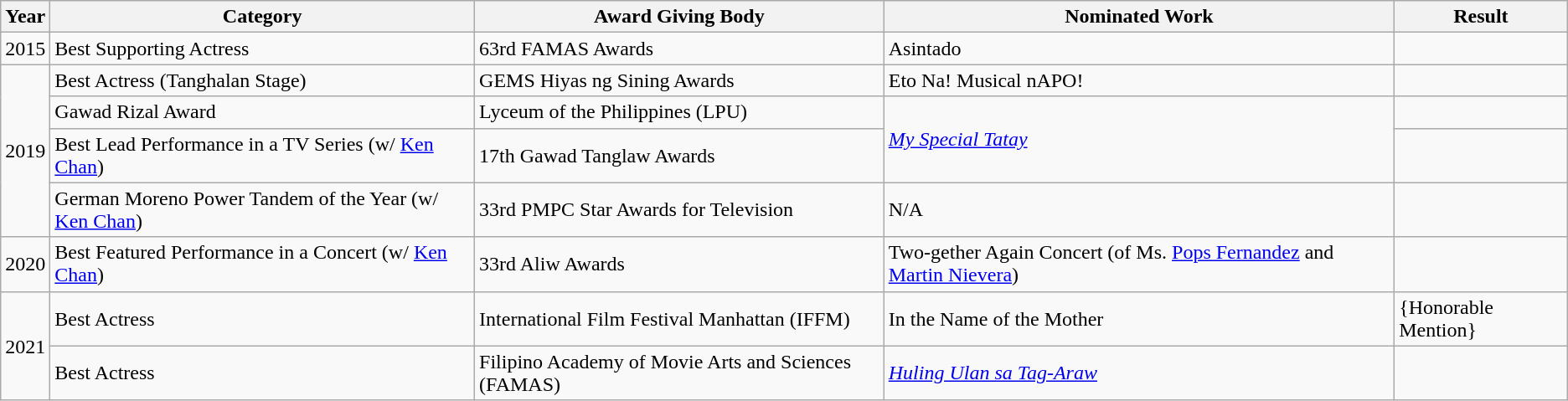<table class="wikitable">
<tr>
<th>Year</th>
<th>Category</th>
<th>Award Giving Body</th>
<th>Nominated Work</th>
<th>Result</th>
</tr>
<tr>
<td>2015</td>
<td>Best Supporting Actress</td>
<td>63rd FAMAS Awards</td>
<td>Asintado</td>
<td></td>
</tr>
<tr>
<td rowspan=4>2019</td>
<td>Best Actress (Tanghalan Stage)</td>
<td>GEMS Hiyas ng Sining Awards</td>
<td>Eto Na! Musical nAPO!</td>
<td></td>
</tr>
<tr>
<td>Gawad Rizal Award</td>
<td>Lyceum of the Philippines (LPU)</td>
<td rowspan=2><em><a href='#'>My Special Tatay</a></em></td>
<td></td>
</tr>
<tr>
<td>Best Lead Performance in a TV Series (w/ <a href='#'>Ken Chan</a>)</td>
<td>17th Gawad Tanglaw Awards</td>
<td></td>
</tr>
<tr>
<td>German Moreno Power Tandem of the Year (w/ <a href='#'>Ken Chan</a>)</td>
<td>33rd PMPC Star Awards for Television</td>
<td>N/A</td>
<td></td>
</tr>
<tr>
<td>2020</td>
<td>Best Featured Performance in a Concert (w/ <a href='#'>Ken Chan</a>)</td>
<td>33rd Aliw Awards</td>
<td>Two-gether Again Concert (of Ms. <a href='#'>Pops Fernandez</a> and <a href='#'>Martin Nievera</a>)</td>
<td></td>
</tr>
<tr>
<td rowspan=2>2021</td>
<td>Best Actress</td>
<td>International Film Festival Manhattan (IFFM)</td>
<td>In the Name of the Mother</td>
<td> {Honorable Mention}</td>
</tr>
<tr>
<td>Best Actress</td>
<td>Filipino Academy of Movie Arts and Sciences (FAMAS)</td>
<td rowspan=2><em><a href='#'>Huling Ulan sa Tag-Araw</a></em></td>
<td></td>
</tr>
</table>
